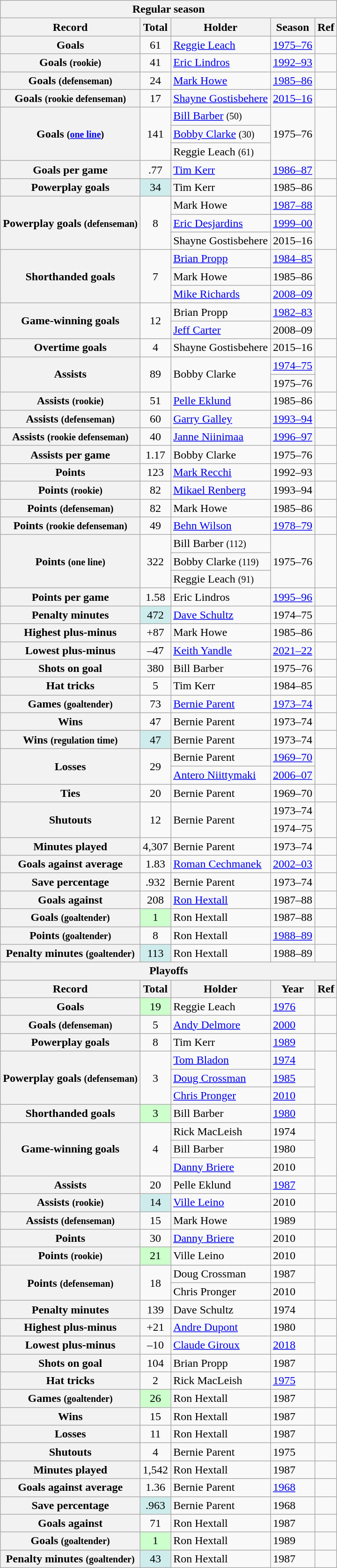<table class="wikitable plainrowheaders">
<tr>
<th colspan="5" align="center">Regular season</th>
</tr>
<tr>
<th scope="col">Record</th>
<th scope="col">Total</th>
<th scope="col">Holder</th>
<th scope="col">Season</th>
<th scope="col">Ref</th>
</tr>
<tr>
<th scope="row">Goals</th>
<td align="center">61</td>
<td><a href='#'>Reggie Leach</a></td>
<td><a href='#'>1975–76</a></td>
<td></td>
</tr>
<tr>
<th scope="row">Goals <small>(rookie)</small></th>
<td align="center">41</td>
<td><a href='#'>Eric Lindros</a></td>
<td><a href='#'>1992–93</a></td>
<td></td>
</tr>
<tr>
<th scope="row">Goals <small>(defenseman)</small></th>
<td align="center">24</td>
<td><a href='#'>Mark Howe</a></td>
<td><a href='#'>1985–86</a></td>
<td></td>
</tr>
<tr>
<th scope="row">Goals <small>(rookie defenseman)</small></th>
<td align="center">17</td>
<td><a href='#'>Shayne Gostisbehere</a></td>
<td><a href='#'>2015–16</a></td>
<td></td>
</tr>
<tr>
<th scope="row" rowspan="3">Goals <small>(<a href='#'>one line</a>)</small></th>
<td align="center" rowspan="3">141</td>
<td><a href='#'>Bill Barber</a> <small>(50)</small></td>
<td rowspan="3">1975–76</td>
<td rowspan="3"></td>
</tr>
<tr>
<td><a href='#'>Bobby Clarke</a> <small>(30)</small></td>
</tr>
<tr>
<td>Reggie Leach <small>(61)</small></td>
</tr>
<tr>
<th scope="row">Goals per game</th>
<td align="center">.77</td>
<td><a href='#'>Tim Kerr</a></td>
<td><a href='#'>1986–87</a></td>
<td></td>
</tr>
<tr>
<th scope="row">Powerplay goals</th>
<td align="center" style="background: #CFECEC;">34</td>
<td>Tim Kerr</td>
<td>1985–86</td>
<td></td>
</tr>
<tr>
<th scope="row" rowspan="3">Powerplay goals <small>(defenseman)</small></th>
<td align="center" rowspan="3">8</td>
<td>Mark Howe</td>
<td><a href='#'>1987–88</a></td>
<td rowspan="3"></td>
</tr>
<tr>
<td><a href='#'>Eric Desjardins</a></td>
<td><a href='#'>1999–00</a></td>
</tr>
<tr>
<td>Shayne Gostisbehere</td>
<td>2015–16</td>
</tr>
<tr>
<th scope="row" rowspan="3">Shorthanded goals</th>
<td align="center" rowspan="3">7</td>
<td><a href='#'>Brian Propp</a></td>
<td><a href='#'>1984–85</a></td>
<td rowspan="3"></td>
</tr>
<tr>
<td>Mark Howe</td>
<td>1985–86</td>
</tr>
<tr>
<td><a href='#'>Mike Richards</a></td>
<td><a href='#'>2008–09</a></td>
</tr>
<tr>
<th scope="row" rowspan="2">Game-winning goals</th>
<td align="center" rowspan="2">12</td>
<td>Brian Propp</td>
<td><a href='#'>1982–83</a></td>
<td rowspan="2"></td>
</tr>
<tr>
<td><a href='#'>Jeff Carter</a></td>
<td>2008–09</td>
</tr>
<tr>
<th scope="row">Overtime goals</th>
<td align="center">4</td>
<td>Shayne Gostisbehere</td>
<td>2015–16</td>
<td></td>
</tr>
<tr>
<th scope="row" rowspan="2">Assists</th>
<td align="center" rowspan="2">89</td>
<td rowspan="2">Bobby Clarke</td>
<td><a href='#'>1974–75</a></td>
<td rowspan="2"></td>
</tr>
<tr>
<td>1975–76</td>
</tr>
<tr>
<th scope="row">Assists <small>(rookie)</small></th>
<td align="center">51</td>
<td><a href='#'>Pelle Eklund</a></td>
<td>1985–86</td>
<td></td>
</tr>
<tr>
<th scope="row">Assists <small>(defenseman)</small></th>
<td align="center">60</td>
<td><a href='#'>Garry Galley</a></td>
<td><a href='#'>1993–94</a></td>
<td></td>
</tr>
<tr>
<th scope="row">Assists <small>(rookie defenseman)</small></th>
<td align="center">40</td>
<td><a href='#'>Janne Niinimaa</a></td>
<td><a href='#'>1996–97</a></td>
<td></td>
</tr>
<tr>
<th scope="row">Assists per game</th>
<td align="center">1.17</td>
<td>Bobby Clarke</td>
<td>1975–76</td>
<td></td>
</tr>
<tr>
<th scope="row">Points</th>
<td align="center">123</td>
<td><a href='#'>Mark Recchi</a></td>
<td>1992–93</td>
<td></td>
</tr>
<tr>
<th scope="row">Points <small>(rookie)</small></th>
<td align="center">82</td>
<td><a href='#'>Mikael Renberg</a></td>
<td>1993–94</td>
<td></td>
</tr>
<tr>
<th scope="row">Points <small>(defenseman)</small></th>
<td align="center">82</td>
<td>Mark Howe</td>
<td>1985–86</td>
<td></td>
</tr>
<tr>
<th scope="row">Points <small>(rookie defenseman)</small></th>
<td align="center">49</td>
<td><a href='#'>Behn Wilson</a></td>
<td><a href='#'>1978–79</a></td>
<td></td>
</tr>
<tr>
<th scope="row" rowspan="3">Points <small>(one line)</small></th>
<td align="center" rowspan="3">322</td>
<td>Bill Barber <small>(112)</small></td>
<td rowspan="3">1975–76</td>
<td rowspan="3"></td>
</tr>
<tr>
<td>Bobby Clarke <small>(119)</small></td>
</tr>
<tr>
<td>Reggie Leach <small>(91)</small></td>
</tr>
<tr>
<th scope="row">Points per game</th>
<td align="center">1.58</td>
<td>Eric Lindros</td>
<td><a href='#'>1995–96</a></td>
<td></td>
</tr>
<tr>
<th scope="row">Penalty minutes</th>
<td align="center" style="background: #CFECEC;">472</td>
<td><a href='#'>Dave Schultz</a></td>
<td>1974–75</td>
<td></td>
</tr>
<tr>
<th scope="row">Highest plus-minus</th>
<td align="center">+87</td>
<td>Mark Howe</td>
<td>1985–86</td>
<td></td>
</tr>
<tr>
<th scope="row">Lowest plus-minus</th>
<td align="center">–47</td>
<td><a href='#'>Keith Yandle</a></td>
<td><a href='#'>2021–22</a></td>
<td></td>
</tr>
<tr>
<th scope="row">Shots on goal</th>
<td align="center">380</td>
<td>Bill Barber</td>
<td>1975–76</td>
<td></td>
</tr>
<tr>
<th scope="row">Hat tricks</th>
<td align="center">5</td>
<td>Tim Kerr</td>
<td>1984–85</td>
<td></td>
</tr>
<tr>
<th scope="row">Games <small>(goaltender)</small></th>
<td align="center">73</td>
<td><a href='#'>Bernie Parent</a></td>
<td><a href='#'>1973–74</a></td>
<td></td>
</tr>
<tr>
<th scope="row">Wins</th>
<td align="center">47</td>
<td>Bernie Parent</td>
<td>1973–74</td>
<td></td>
</tr>
<tr>
<th scope="row">Wins <small>(regulation time)</small></th>
<td align="center" style="background: #CFECEC;">47</td>
<td>Bernie Parent</td>
<td>1973–74</td>
<td></td>
</tr>
<tr>
<th scope="row" rowspan="2">Losses</th>
<td align="center" rowspan="2">29</td>
<td>Bernie Parent</td>
<td><a href='#'>1969–70</a></td>
<td rowspan="2"></td>
</tr>
<tr>
<td><a href='#'>Antero Niittymaki</a></td>
<td><a href='#'>2006–07</a></td>
</tr>
<tr>
<th scope="row">Ties</th>
<td align="center">20</td>
<td>Bernie Parent</td>
<td>1969–70</td>
<td></td>
</tr>
<tr>
<th scope="row" rowspan="2">Shutouts</th>
<td align="center" rowspan="2">12</td>
<td rowspan="2">Bernie Parent</td>
<td>1973–74</td>
<td rowspan="2"></td>
</tr>
<tr>
<td>1974–75</td>
</tr>
<tr>
<th scope="row">Minutes played</th>
<td align="center">4,307</td>
<td>Bernie Parent</td>
<td>1973–74</td>
<td></td>
</tr>
<tr>
<th scope="row">Goals against average</th>
<td align="center">1.83</td>
<td><a href='#'>Roman Cechmanek</a></td>
<td><a href='#'>2002–03</a></td>
<td></td>
</tr>
<tr>
<th scope="row">Save percentage</th>
<td align="center">.932</td>
<td>Bernie Parent</td>
<td>1973–74</td>
<td></td>
</tr>
<tr>
<th scope="row">Goals against</th>
<td align="center">208</td>
<td><a href='#'>Ron Hextall</a></td>
<td>1987–88</td>
<td></td>
</tr>
<tr>
<th scope="row">Goals <small>(goaltender)</small></th>
<td align="center" style="background: #CCFFCC;">1</td>
<td>Ron Hextall</td>
<td>1987–88</td>
<td></td>
</tr>
<tr>
<th scope="row">Points <small>(goaltender)</small></th>
<td align="center">8</td>
<td>Ron Hextall</td>
<td><a href='#'>1988–89</a></td>
<td></td>
</tr>
<tr>
<th scope="row">Penalty minutes <small>(goaltender)</small></th>
<td align="center" style="background: #CFECEC;">113</td>
<td>Ron Hextall</td>
<td>1988–89</td>
<td></td>
</tr>
<tr>
<th colspan="5" align="center">Playoffs</th>
</tr>
<tr>
<th scope="col">Record</th>
<th scope="col">Total</th>
<th scope="col">Holder</th>
<th scope="col">Year</th>
<th scope="col">Ref</th>
</tr>
<tr>
<th scope="row">Goals</th>
<td align="center" style="background: #CCFFCC;">19</td>
<td>Reggie Leach</td>
<td><a href='#'>1976</a></td>
<td></td>
</tr>
<tr>
<th scope="row">Goals <small>(defenseman)</small></th>
<td align="center">5</td>
<td><a href='#'>Andy Delmore</a></td>
<td><a href='#'>2000</a></td>
<td></td>
</tr>
<tr>
<th scope="row">Powerplay goals</th>
<td align="center">8</td>
<td>Tim Kerr</td>
<td><a href='#'>1989</a></td>
<td></td>
</tr>
<tr>
<th scope="row" rowspan="3">Powerplay goals <small>(defenseman)</small></th>
<td align="center" rowspan="3">3</td>
<td><a href='#'>Tom Bladon</a></td>
<td><a href='#'>1974</a></td>
<td rowspan="3"></td>
</tr>
<tr>
<td><a href='#'>Doug Crossman</a></td>
<td><a href='#'>1985</a></td>
</tr>
<tr>
<td><a href='#'>Chris Pronger</a></td>
<td><a href='#'>2010</a></td>
</tr>
<tr>
<th scope="row">Shorthanded goals</th>
<td align="center" style="background: #CCFFCC;">3</td>
<td>Bill Barber</td>
<td><a href='#'>1980</a></td>
<td></td>
</tr>
<tr>
<th scope="row" rowspan="3">Game-winning goals</th>
<td align="center" rowspan="3">4</td>
<td>Rick MacLeish</td>
<td>1974</td>
<td rowspan="3"></td>
</tr>
<tr>
<td>Bill Barber</td>
<td>1980</td>
</tr>
<tr>
<td><a href='#'>Danny Briere</a></td>
<td>2010</td>
</tr>
<tr>
<th scope="row">Assists</th>
<td align="center">20</td>
<td>Pelle Eklund</td>
<td><a href='#'>1987</a></td>
<td></td>
</tr>
<tr>
<th scope="row">Assists <small>(rookie)</small></th>
<td align="center" style="background: #CFECEC;">14</td>
<td><a href='#'>Ville Leino</a></td>
<td>2010</td>
<td></td>
</tr>
<tr>
<th scope="row">Assists <small>(defenseman)</small></th>
<td align="center">15</td>
<td>Mark Howe</td>
<td>1989</td>
<td></td>
</tr>
<tr>
<th scope="row">Points</th>
<td align="center">30</td>
<td><a href='#'>Danny Briere</a></td>
<td>2010</td>
<td></td>
</tr>
<tr>
<th scope="row">Points <small>(rookie)</small></th>
<td align="center" style="background: #CCFFCC;">21</td>
<td>Ville Leino</td>
<td>2010</td>
<td></td>
</tr>
<tr>
<th scope="row" rowspan="2">Points <small>(defenseman)</small></th>
<td align="center" rowspan="2">18</td>
<td>Doug Crossman</td>
<td>1987</td>
<td rowspan="2"></td>
</tr>
<tr>
<td>Chris Pronger</td>
<td>2010</td>
</tr>
<tr>
<th scope="row">Penalty minutes</th>
<td align="center">139</td>
<td>Dave Schultz</td>
<td>1974</td>
<td></td>
</tr>
<tr>
<th scope="row">Highest plus-minus</th>
<td align="center">+21</td>
<td><a href='#'>Andre Dupont</a></td>
<td>1980</td>
<td></td>
</tr>
<tr>
<th scope="row">Lowest plus-minus</th>
<td align="center">–10</td>
<td><a href='#'>Claude Giroux</a></td>
<td><a href='#'>2018</a></td>
<td></td>
</tr>
<tr>
<th scope="row">Shots on goal</th>
<td align="center">104</td>
<td>Brian Propp</td>
<td>1987</td>
<td></td>
</tr>
<tr>
<th scope="row">Hat tricks</th>
<td align="center">2</td>
<td>Rick MacLeish</td>
<td><a href='#'>1975</a></td>
<td></td>
</tr>
<tr>
<th scope="row">Games <small>(goaltender)</small></th>
<td align="center" style="background: #CCFFCC;">26</td>
<td>Ron Hextall</td>
<td>1987</td>
<td></td>
</tr>
<tr>
<th scope="row">Wins</th>
<td align="center">15</td>
<td>Ron Hextall</td>
<td>1987</td>
<td></td>
</tr>
<tr>
<th scope="row">Losses</th>
<td align="center">11</td>
<td>Ron Hextall</td>
<td>1987</td>
<td></td>
</tr>
<tr>
<th scope="row">Shutouts</th>
<td align="center">4</td>
<td>Bernie Parent</td>
<td>1975</td>
<td></td>
</tr>
<tr>
<th scope="row">Minutes played</th>
<td align="center">1,542</td>
<td>Ron Hextall</td>
<td>1987</td>
<td></td>
</tr>
<tr>
<th scope="row">Goals against average</th>
<td align="center">1.36</td>
<td>Bernie Parent</td>
<td><a href='#'>1968</a></td>
<td></td>
</tr>
<tr>
<th scope="row">Save percentage</th>
<td align="center" style="background: #CFECEC;">.963</td>
<td>Bernie Parent</td>
<td>1968</td>
<td></td>
</tr>
<tr>
<th scope="row">Goals against</th>
<td align="center">71</td>
<td>Ron Hextall</td>
<td>1987</td>
<td></td>
</tr>
<tr>
<th scope="row">Goals <small>(goaltender)</small></th>
<td align="center" style="background: #CCFFCC;">1</td>
<td>Ron Hextall</td>
<td>1989</td>
<td></td>
</tr>
<tr>
<th scope="row">Penalty minutes <small>(goaltender)</small></th>
<td align="center" style="background: #CFECEC;">43</td>
<td>Ron Hextall</td>
<td>1987</td>
<td></td>
</tr>
</table>
